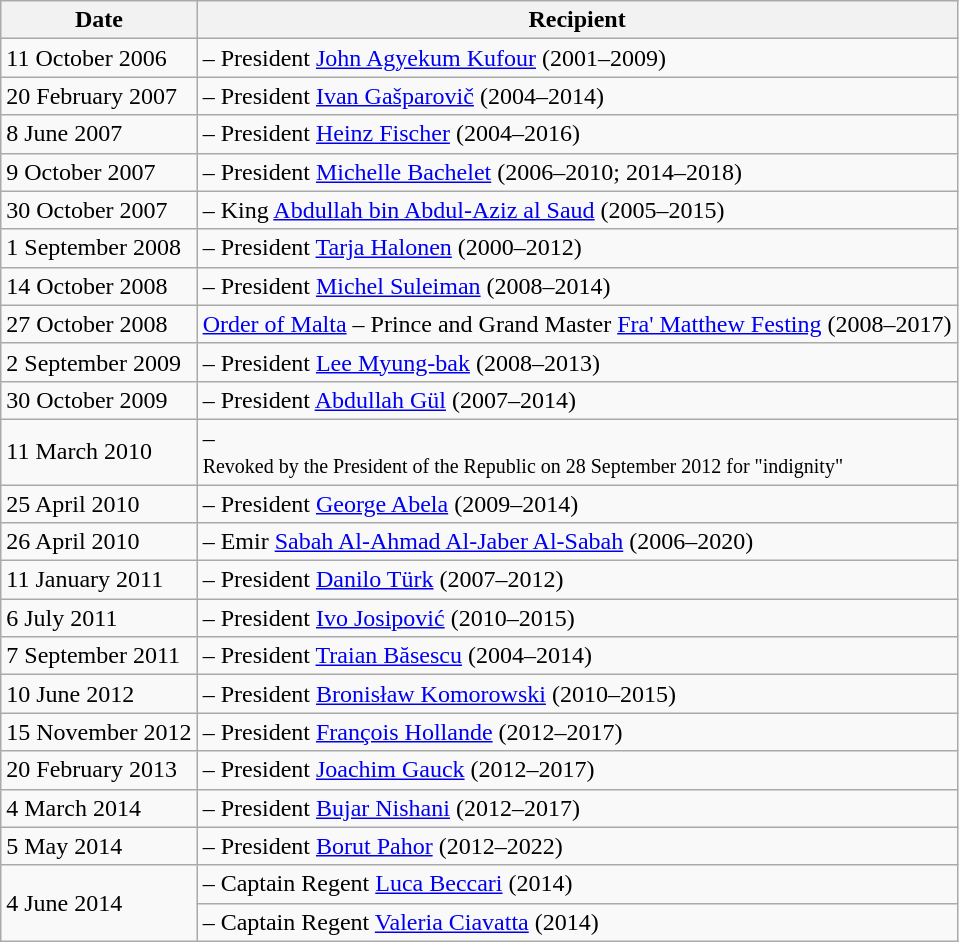<table class="wikitable">
<tr>
<th>Date</th>
<th>Recipient</th>
</tr>
<tr>
<td>11 October 2006</td>
<td> – President <a href='#'>John Agyekum Kufour</a> (2001–2009)</td>
</tr>
<tr>
<td>20 February 2007</td>
<td> – President <a href='#'>Ivan Gašparovič</a> (2004–2014)</td>
</tr>
<tr>
<td>8 June 2007</td>
<td> – President <a href='#'>Heinz Fischer</a> (2004–2016)</td>
</tr>
<tr>
<td>9 October 2007</td>
<td> – President <a href='#'>Michelle Bachelet</a> (2006–2010; 2014–2018)</td>
</tr>
<tr>
<td>30 October 2007</td>
<td> – King <a href='#'>Abdullah bin Abdul-Aziz al Saud</a> (2005–2015)</td>
</tr>
<tr>
<td>1 September 2008</td>
<td> – President <a href='#'>Tarja Halonen</a> (2000–2012)</td>
</tr>
<tr>
<td>14 October 2008</td>
<td> – President <a href='#'>Michel Suleiman</a> (2008–2014)</td>
</tr>
<tr>
<td>27 October 2008</td>
<td> <a href='#'>Order of Malta</a> – Prince and Grand Master <a href='#'>Fra' Matthew Festing</a> (2008–2017)</td>
</tr>
<tr>
<td>2 September 2009</td>
<td> – President <a href='#'>Lee Myung-bak</a> (2008–2013)</td>
</tr>
<tr>
<td>30 October 2009</td>
<td> – President <a href='#'>Abdullah Gül</a> (2007–2014)</td>
</tr>
<tr>
<td>11 March 2010</td>
<td> – <br><small>Revoked by the President of the Republic on 28 September 2012 for "indignity"</small></td>
</tr>
<tr>
<td>25 April 2010</td>
<td> – President <a href='#'>George Abela</a> (2009–2014)</td>
</tr>
<tr>
<td>26 April 2010</td>
<td> – Emir <a href='#'>Sabah Al-Ahmad Al-Jaber Al-Sabah</a> (2006–2020)</td>
</tr>
<tr>
<td>11 January 2011</td>
<td> – President <a href='#'>Danilo Türk</a> (2007–2012)</td>
</tr>
<tr>
<td>6 July 2011</td>
<td> – President <a href='#'>Ivo Josipović</a> (2010–2015)</td>
</tr>
<tr>
<td>7 September 2011</td>
<td> – President <a href='#'>Traian Băsescu</a> (2004–2014)</td>
</tr>
<tr>
<td>10 June 2012</td>
<td> – President <a href='#'>Bronisław Komorowski</a> (2010–2015)</td>
</tr>
<tr>
<td>15 November 2012</td>
<td> – President <a href='#'>François Hollande</a> (2012–2017)</td>
</tr>
<tr>
<td>20 February 2013</td>
<td> – President <a href='#'>Joachim Gauck</a> (2012–2017)</td>
</tr>
<tr>
<td>4 March 2014</td>
<td> – President <a href='#'>Bujar Nishani</a> (2012–2017)</td>
</tr>
<tr>
<td>5 May 2014</td>
<td> – President <a href='#'>Borut Pahor</a> (2012–2022)</td>
</tr>
<tr>
<td rowspan="2">4 June 2014</td>
<td> – Captain Regent <a href='#'>Luca Beccari</a> (2014)</td>
</tr>
<tr>
<td> – Captain Regent <a href='#'>Valeria Ciavatta</a> (2014)</td>
</tr>
</table>
